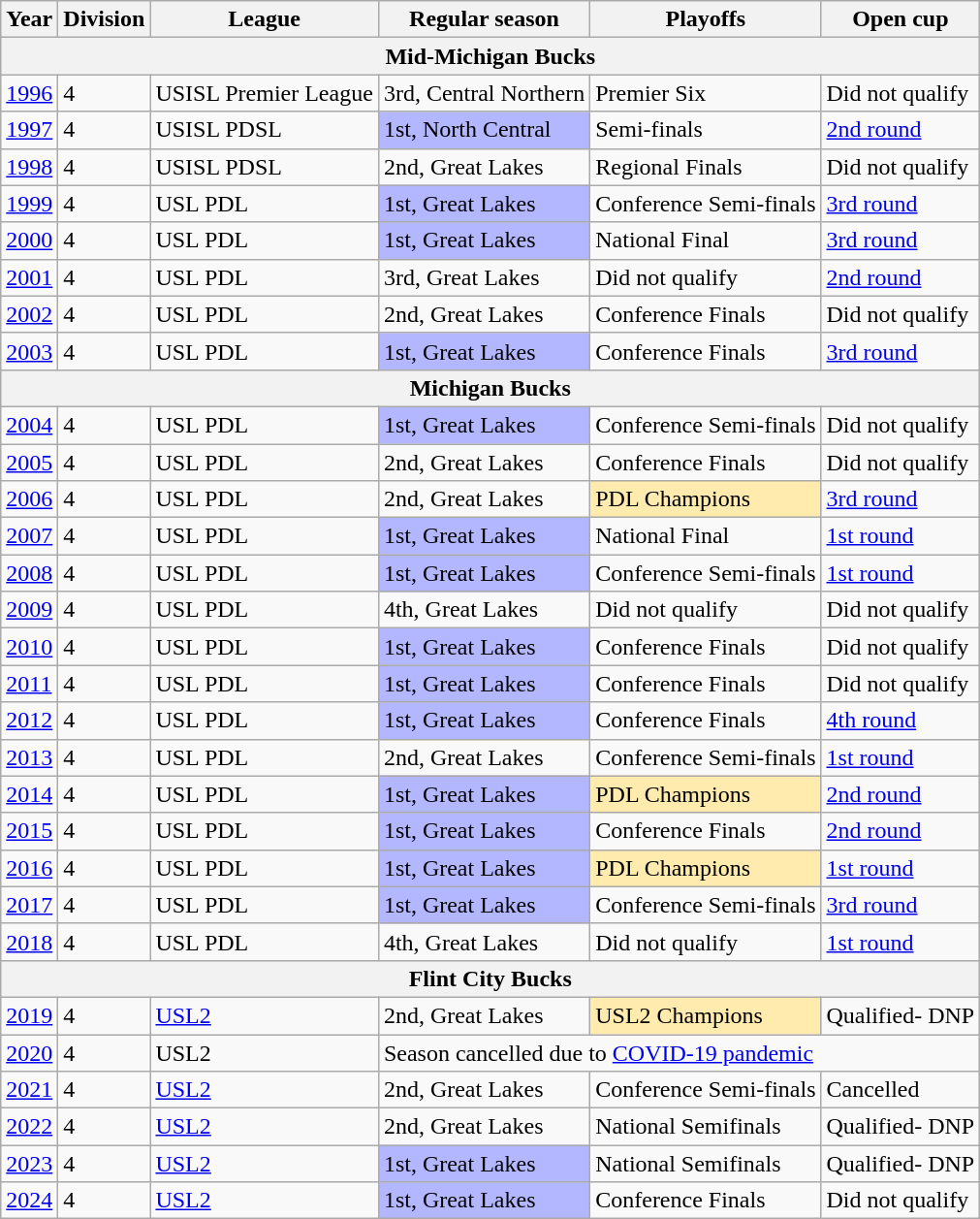<table class="wikitable">
<tr>
<th>Year</th>
<th>Division</th>
<th>League</th>
<th>Regular season</th>
<th>Playoffs</th>
<th>Open cup</th>
</tr>
<tr>
<th colspan=6 align=center>Mid-Michigan Bucks</th>
</tr>
<tr>
<td><a href='#'>1996</a></td>
<td>4</td>
<td>USISL Premier League</td>
<td>3rd, Central Northern</td>
<td>Premier Six</td>
<td>Did not qualify</td>
</tr>
<tr>
<td><a href='#'>1997</a></td>
<td>4</td>
<td>USISL PDSL</td>
<td bgcolor="B3B7FF">1st, North Central</td>
<td>Semi-finals</td>
<td><a href='#'>2nd round</a></td>
</tr>
<tr>
<td><a href='#'>1998</a></td>
<td>4</td>
<td>USISL PDSL</td>
<td>2nd, Great Lakes</td>
<td>Regional Finals</td>
<td>Did not qualify</td>
</tr>
<tr>
<td><a href='#'>1999</a></td>
<td>4</td>
<td>USL PDL</td>
<td bgcolor="B3B7FF">1st, Great Lakes</td>
<td>Conference Semi-finals</td>
<td><a href='#'>3rd round</a></td>
</tr>
<tr>
<td><a href='#'>2000</a></td>
<td>4</td>
<td>USL PDL</td>
<td bgcolor="B3B7FF">1st, Great Lakes</td>
<td>National Final</td>
<td><a href='#'>3rd round</a></td>
</tr>
<tr>
<td><a href='#'>2001</a></td>
<td>4</td>
<td>USL PDL</td>
<td>3rd, Great Lakes</td>
<td>Did not qualify</td>
<td><a href='#'>2nd round</a></td>
</tr>
<tr>
<td><a href='#'>2002</a></td>
<td>4</td>
<td>USL PDL</td>
<td>2nd, Great Lakes</td>
<td>Conference Finals</td>
<td>Did not qualify</td>
</tr>
<tr>
<td><a href='#'>2003</a></td>
<td>4</td>
<td>USL PDL</td>
<td bgcolor="B3B7FF">1st, Great Lakes</td>
<td>Conference Finals</td>
<td><a href='#'>3rd round</a></td>
</tr>
<tr>
<th colspan=6 align=center>Michigan Bucks</th>
</tr>
<tr>
<td><a href='#'>2004</a></td>
<td>4</td>
<td>USL PDL</td>
<td bgcolor="B3B7FF">1st, Great Lakes</td>
<td>Conference Semi-finals</td>
<td>Did not qualify</td>
</tr>
<tr>
<td><a href='#'>2005</a></td>
<td>4</td>
<td>USL PDL</td>
<td>2nd, Great Lakes</td>
<td>Conference Finals</td>
<td>Did not qualify</td>
</tr>
<tr>
<td><a href='#'>2006</a></td>
<td>4</td>
<td>USL PDL</td>
<td>2nd, Great Lakes</td>
<td bgcolor="FFEBAD">PDL Champions</td>
<td><a href='#'>3rd round</a></td>
</tr>
<tr>
<td><a href='#'>2007</a></td>
<td>4</td>
<td>USL PDL</td>
<td bgcolor="B3B7FF">1st, Great Lakes</td>
<td>National Final</td>
<td><a href='#'>1st round</a></td>
</tr>
<tr>
<td><a href='#'>2008</a></td>
<td>4</td>
<td>USL PDL</td>
<td bgcolor="B3B7FF">1st, Great Lakes</td>
<td>Conference Semi-finals</td>
<td><a href='#'>1st round</a></td>
</tr>
<tr>
<td><a href='#'>2009</a></td>
<td>4</td>
<td>USL PDL</td>
<td>4th, Great Lakes</td>
<td>Did not qualify</td>
<td>Did not qualify</td>
</tr>
<tr>
<td><a href='#'>2010</a></td>
<td>4</td>
<td>USL PDL</td>
<td bgcolor="B3B7FF">1st, Great Lakes</td>
<td>Conference Finals</td>
<td>Did not qualify</td>
</tr>
<tr>
<td><a href='#'>2011</a></td>
<td>4</td>
<td>USL PDL</td>
<td bgcolor="B3B7FF">1st, Great Lakes</td>
<td>Conference Finals</td>
<td>Did not qualify</td>
</tr>
<tr>
<td><a href='#'>2012</a></td>
<td>4</td>
<td>USL PDL</td>
<td bgcolor="B3B7FF">1st, Great Lakes</td>
<td>Conference Finals</td>
<td><a href='#'>4th round</a></td>
</tr>
<tr>
<td><a href='#'>2013</a></td>
<td>4</td>
<td>USL PDL</td>
<td>2nd, Great Lakes</td>
<td>Conference Semi-finals</td>
<td><a href='#'>1st round</a></td>
</tr>
<tr>
<td><a href='#'>2014</a></td>
<td>4</td>
<td>USL PDL</td>
<td bgcolor="B3B7FF">1st, Great Lakes</td>
<td bgcolor="FFEBAD">PDL Champions</td>
<td><a href='#'>2nd round</a></td>
</tr>
<tr>
<td><a href='#'>2015</a></td>
<td>4</td>
<td>USL PDL</td>
<td bgcolor="B3B7FF">1st, Great Lakes</td>
<td>Conference Finals</td>
<td><a href='#'>2nd round</a></td>
</tr>
<tr>
<td><a href='#'>2016</a></td>
<td>4</td>
<td>USL PDL</td>
<td bgcolor="B3B7FF">1st, Great Lakes</td>
<td bgcolor="FFEBAD">PDL Champions</td>
<td><a href='#'>1st round</a></td>
</tr>
<tr>
<td><a href='#'>2017</a></td>
<td>4</td>
<td>USL PDL</td>
<td bgcolor="B3B7FF">1st, Great Lakes</td>
<td>Conference Semi-finals</td>
<td><a href='#'>3rd round</a></td>
</tr>
<tr>
<td><a href='#'>2018</a></td>
<td>4</td>
<td>USL PDL</td>
<td>4th, Great Lakes</td>
<td>Did not qualify</td>
<td><a href='#'>1st round</a></td>
</tr>
<tr>
<th colspan=6 align=center>Flint City Bucks</th>
</tr>
<tr>
<td><a href='#'>2019</a></td>
<td>4</td>
<td><a href='#'>USL2</a></td>
<td>2nd, Great Lakes</td>
<td bgcolor="FFEBAD">USL2 Champions</td>
<td>Qualified- DNP</td>
</tr>
<tr>
<td><a href='#'>2020</a></td>
<td>4</td>
<td>USL2</td>
<td colspan=3>Season cancelled due to <a href='#'>COVID-19 pandemic</a></td>
</tr>
<tr>
<td><a href='#'>2021</a></td>
<td>4</td>
<td><a href='#'>USL2</a></td>
<td>2nd, Great Lakes</td>
<td>Conference Semi-finals</td>
<td>Cancelled</td>
</tr>
<tr>
<td><a href='#'>2022</a></td>
<td>4</td>
<td><a href='#'>USL2</a></td>
<td>2nd, Great Lakes</td>
<td>National Semifinals</td>
<td>Qualified-  DNP</td>
</tr>
<tr>
<td><a href='#'>2023</a></td>
<td>4</td>
<td><a href='#'>USL2</a></td>
<td bgcolor="B3B7FF">1st, Great Lakes</td>
<td>National Semifinals</td>
<td>Qualified-  DNP</td>
</tr>
<tr>
<td><a href='#'>2024</a></td>
<td>4</td>
<td><a href='#'>USL2</a></td>
<td bgcolor="B3B7FF">1st, Great Lakes</td>
<td>Conference Finals</td>
<td>Did not qualify</td>
</tr>
</table>
